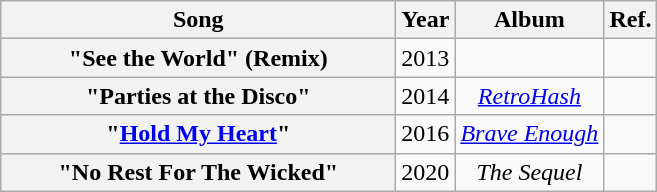<table class="wikitable plainrowheaders" style="text-align:center;">
<tr>
<th scope="col" style="width:16em;">Song</th>
<th scope="col">Year</th>
<th scope="col">Album</th>
<th>Ref.</th>
</tr>
<tr>
<th scope="row">"See the World" (Remix)<br></th>
<td>2013</td>
<td></td>
<td></td>
</tr>
<tr>
<th scope="row">"Parties at the Disco"<br></th>
<td>2014</td>
<td><em><a href='#'>RetroHash</a></em></td>
<td></td>
</tr>
<tr>
<th scope="row">"<a href='#'>Hold My Heart</a>"<br></th>
<td>2016</td>
<td><em><a href='#'>Brave Enough</a></em></td>
<td></td>
</tr>
<tr>
<th scope="row">"No Rest For The Wicked"<br></th>
<td>2020</td>
<td><em>The Sequel</em></td>
<td></td>
</tr>
</table>
